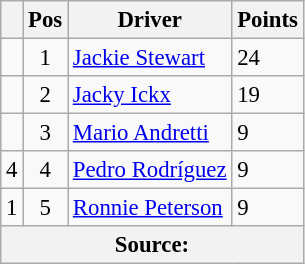<table class="wikitable" style="font-size: 95%;">
<tr>
<th></th>
<th>Pos</th>
<th>Driver</th>
<th>Points</th>
</tr>
<tr>
<td align="left"></td>
<td align="center">1</td>
<td> <a href='#'>Jackie Stewart</a></td>
<td align="left">24</td>
</tr>
<tr>
<td align="left"></td>
<td align="center">2</td>
<td> <a href='#'>Jacky Ickx</a></td>
<td align="left">19</td>
</tr>
<tr>
<td align="left"></td>
<td align="center">3</td>
<td> <a href='#'>Mario Andretti</a></td>
<td align="left">9</td>
</tr>
<tr>
<td align="left"> 4</td>
<td align="center">4</td>
<td> <a href='#'>Pedro Rodríguez</a></td>
<td align="left">9</td>
</tr>
<tr>
<td align="left"> 1</td>
<td align="center">5</td>
<td> <a href='#'>Ronnie Peterson</a></td>
<td align="left">9</td>
</tr>
<tr>
<th colspan=4>Source:</th>
</tr>
</table>
